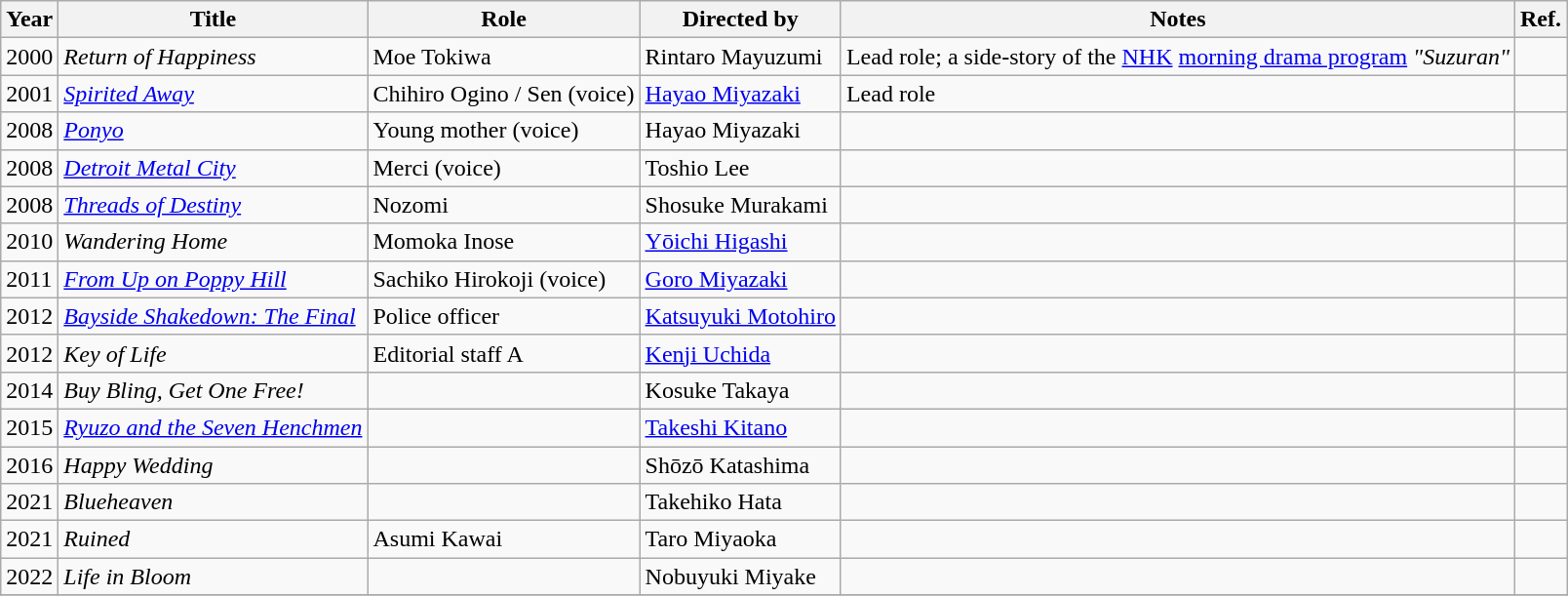<table class="wikitable">
<tr>
<th>Year</th>
<th>Title</th>
<th>Role</th>
<th>Directed by</th>
<th>Notes</th>
<th>Ref.</th>
</tr>
<tr>
<td>2000</td>
<td><em>Return of Happiness</em></td>
<td>Moe Tokiwa</td>
<td>Rintaro Mayuzumi</td>
<td>Lead role; a side-story of the <a href='#'>NHK</a> <a href='#'>morning drama program</a> <em>"Suzuran"</em></td>
<td></td>
</tr>
<tr>
<td>2001</td>
<td><em><a href='#'>Spirited Away</a></em></td>
<td>Chihiro Ogino / Sen (voice)</td>
<td><a href='#'>Hayao Miyazaki</a></td>
<td>Lead role</td>
<td></td>
</tr>
<tr>
<td>2008</td>
<td><em><a href='#'>Ponyo</a></em></td>
<td>Young mother (voice)</td>
<td>Hayao Miyazaki</td>
<td></td>
<td></td>
</tr>
<tr>
<td>2008</td>
<td><em><a href='#'>Detroit Metal City</a></em></td>
<td>Merci (voice)</td>
<td>Toshio Lee</td>
<td></td>
<td></td>
</tr>
<tr>
<td>2008</td>
<td><em><a href='#'>Threads of Destiny</a></em></td>
<td>Nozomi</td>
<td>Shosuke Murakami</td>
<td></td>
<td></td>
</tr>
<tr>
<td>2010</td>
<td><em>Wandering Home</em></td>
<td>Momoka Inose</td>
<td><a href='#'>Yōichi Higashi</a></td>
<td></td>
<td></td>
</tr>
<tr>
<td>2011</td>
<td><em><a href='#'>From Up on Poppy Hill</a></em></td>
<td>Sachiko Hirokoji (voice)</td>
<td><a href='#'>Goro Miyazaki</a></td>
<td></td>
<td></td>
</tr>
<tr>
<td>2012</td>
<td><em><a href='#'>Bayside Shakedown: The Final</a></em></td>
<td>Police officer</td>
<td><a href='#'>Katsuyuki Motohiro</a></td>
<td></td>
<td></td>
</tr>
<tr>
<td>2012</td>
<td><em>Key of Life</em></td>
<td>Editorial staff A</td>
<td><a href='#'>Kenji Uchida</a></td>
<td></td>
<td></td>
</tr>
<tr>
<td>2014</td>
<td><em>Buy Bling, Get One Free!</em></td>
<td></td>
<td>Kosuke Takaya</td>
<td></td>
<td></td>
</tr>
<tr>
<td>2015</td>
<td><em><a href='#'>Ryuzo and the Seven Henchmen</a></em></td>
<td></td>
<td><a href='#'>Takeshi Kitano</a></td>
<td></td>
<td></td>
</tr>
<tr>
<td>2016</td>
<td><em>Happy Wedding</em></td>
<td></td>
<td>Shōzō Katashima</td>
<td></td>
<td></td>
</tr>
<tr>
<td>2021</td>
<td><em>Blueheaven</em></td>
<td></td>
<td>Takehiko Hata</td>
<td></td>
<td></td>
</tr>
<tr>
<td>2021</td>
<td><em>Ruined</em></td>
<td>Asumi Kawai</td>
<td>Taro Miyaoka</td>
<td></td>
<td></td>
</tr>
<tr>
<td>2022</td>
<td><em>Life in Bloom</em></td>
<td></td>
<td>Nobuyuki Miyake</td>
<td></td>
<td></td>
</tr>
<tr>
</tr>
</table>
